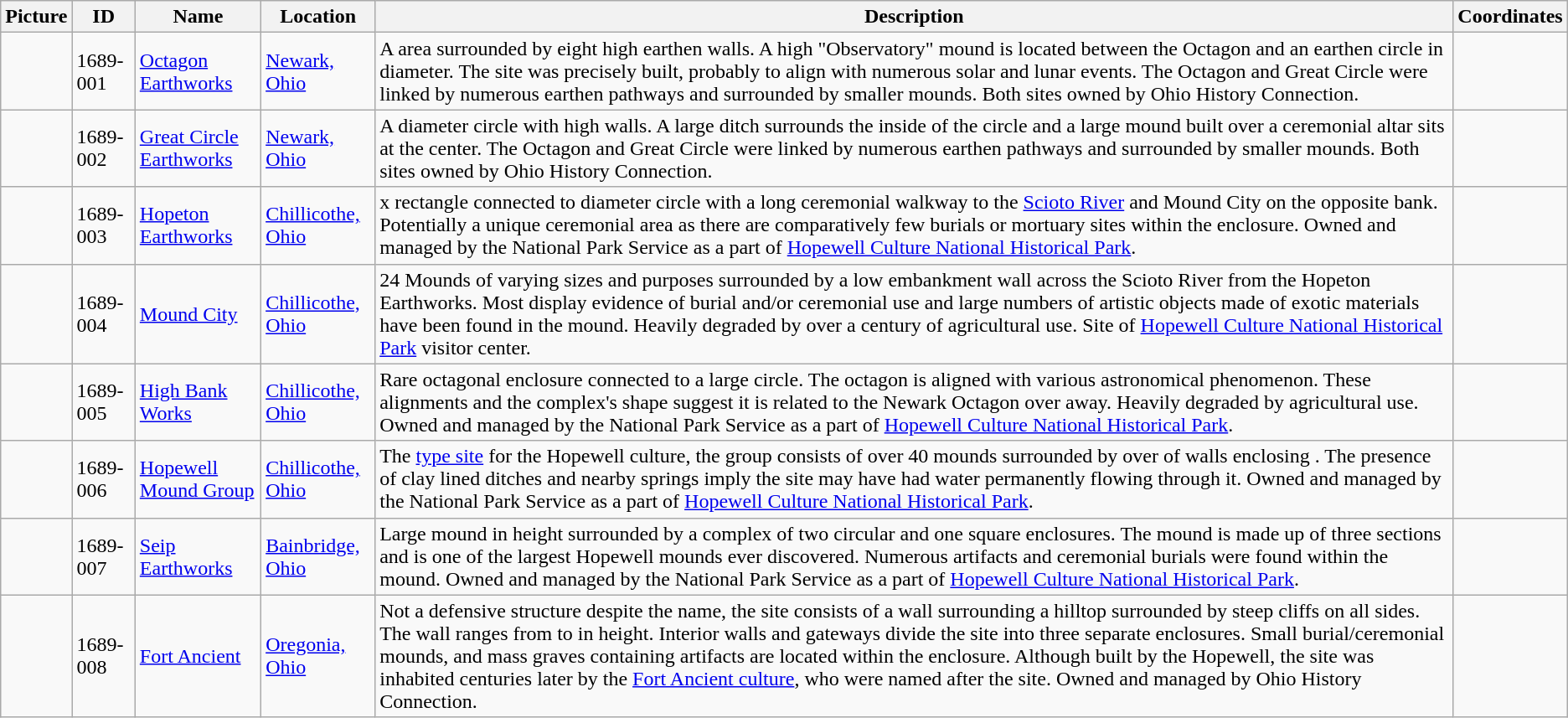<table class="wikitable sortable">
<tr>
<th class="unsortable">Picture</th>
<th>ID</th>
<th>Name</th>
<th>Location</th>
<th>Description</th>
<th>Coordinates</th>
</tr>
<tr>
<td></td>
<td>1689-001</td>
<td><a href='#'>Octagon Earthworks</a></td>
<td><a href='#'>Newark, Ohio</a></td>
<td>A  area surrounded by eight  high earthen walls. A  high "Observatory" mound is located between the Octagon and an earthen circle  in diameter. The site was precisely built, probably to align with numerous solar and lunar events. The Octagon and Great Circle were linked by numerous earthen pathways and surrounded by smaller mounds. Both sites owned by Ohio History Connection.</td>
<td></td>
</tr>
<tr>
<td></td>
<td>1689-002</td>
<td><a href='#'>Great Circle Earthworks</a></td>
<td><a href='#'>Newark, Ohio</a></td>
<td>A  diameter circle with  high walls. A large ditch surrounds the inside of the circle and a large mound built over a ceremonial altar sits at the center. The Octagon and Great Circle were linked by numerous earthen pathways and surrounded by smaller mounds. Both sites owned by Ohio History Connection.</td>
<td></td>
</tr>
<tr>
<td></td>
<td>1689-003</td>
<td><a href='#'>Hopeton Earthworks</a></td>
<td><a href='#'>Chillicothe, Ohio</a></td>
<td> x  rectangle connected to  diameter circle with a long ceremonial walkway to the <a href='#'>Scioto River</a> and Mound City on the opposite bank. Potentially a unique ceremonial area as there are comparatively few burials or mortuary sites within the enclosure. Owned and managed by the National Park Service as a part of <a href='#'>Hopewell Culture National Historical Park</a>.</td>
<td></td>
</tr>
<tr>
<td></td>
<td>1689-004</td>
<td><a href='#'>Mound City</a></td>
<td><a href='#'>Chillicothe, Ohio</a></td>
<td>24 Mounds of varying sizes and purposes surrounded by a low embankment wall across the Scioto River from the Hopeton Earthworks. Most display evidence of burial and/or ceremonial use and large numbers of artistic objects made of exotic materials have been found in the mound. Heavily degraded by over a century of agricultural use. Site of <a href='#'>Hopewell Culture National Historical Park</a> visitor center.</td>
<td></td>
</tr>
<tr>
<td></td>
<td>1689-005</td>
<td><a href='#'>High Bank Works</a></td>
<td><a href='#'>Chillicothe, Ohio</a></td>
<td>Rare octagonal enclosure connected to a large circle. The octagon is aligned with various astronomical phenomenon. These alignments and the complex's shape suggest it is related to the Newark Octagon over  away. Heavily degraded by agricultural use. Owned and managed by the National Park Service as a part of <a href='#'>Hopewell Culture National Historical Park</a>.</td>
<td></td>
</tr>
<tr>
<td></td>
<td>1689-006</td>
<td><a href='#'>Hopewell Mound Group</a></td>
<td><a href='#'>Chillicothe, Ohio</a></td>
<td>The <a href='#'>type site</a> for the Hopewell culture, the group consists of over 40 mounds surrounded by over  of walls enclosing . The presence of clay lined ditches and nearby springs imply the site may have had water permanently flowing through it. Owned and managed by the National Park Service as a part of <a href='#'>Hopewell Culture National Historical Park</a>.</td>
<td></td>
</tr>
<tr>
<td></td>
<td>1689-007</td>
<td><a href='#'>Seip Earthworks</a></td>
<td><a href='#'>Bainbridge, Ohio</a></td>
<td>Large mound   in height surrounded by a complex of two circular and one square enclosures. The mound is made up of three sections and is one of the largest Hopewell mounds ever discovered. Numerous artifacts and ceremonial burials were found within the mound. Owned and managed by the National Park Service as a part of <a href='#'>Hopewell Culture National Historical Park</a>.</td>
<td></td>
</tr>
<tr>
<td></td>
<td>1689-008</td>
<td><a href='#'>Fort Ancient</a></td>
<td><a href='#'>Oregonia, Ohio</a></td>
<td>Not a defensive structure despite the name, the site consists of a  wall surrounding a hilltop surrounded by steep cliffs on all sides. The wall ranges from  to  in height. Interior walls and gateways divide the site into three separate enclosures. Small burial/ceremonial mounds, and mass graves containing artifacts are located within the enclosure. Although built by the Hopewell, the site was inhabited centuries later by the <a href='#'>Fort Ancient culture</a>, who were named after the site. Owned and managed by Ohio History Connection.</td>
<td></td>
</tr>
</table>
